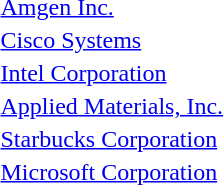<table>
<tr>
<td> <a href='#'>Amgen Inc.</a></td>
</tr>
<tr>
<td> <a href='#'>Cisco Systems</a></td>
</tr>
<tr>
<td> <a href='#'>Intel Corporation</a></td>
</tr>
<tr>
<td> <a href='#'>Applied Materials, Inc.</a></td>
</tr>
<tr>
<td> <a href='#'>Starbucks Corporation</a></td>
</tr>
<tr>
<td> <a href='#'>Microsoft Corporation</a></td>
</tr>
</table>
